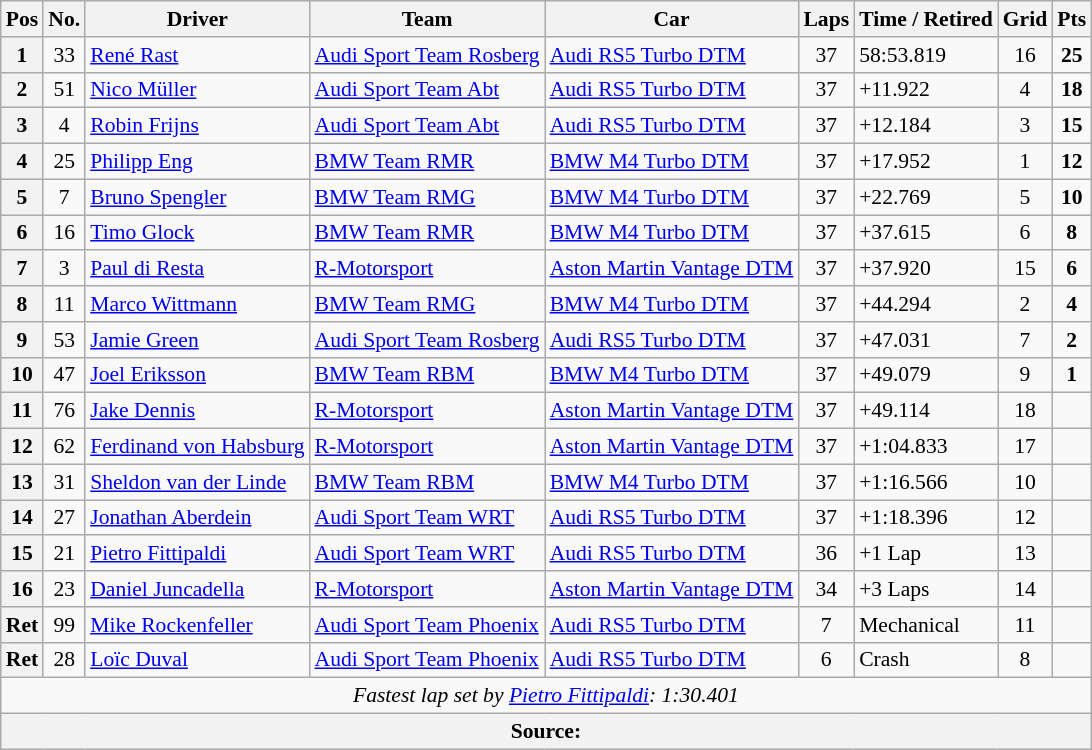<table class="wikitable" style="font-size:90%;">
<tr>
<th>Pos</th>
<th>No.</th>
<th>Driver</th>
<th>Team</th>
<th>Car</th>
<th>Laps</th>
<th>Time / Retired</th>
<th>Grid</th>
<th>Pts</th>
</tr>
<tr>
<th>1</th>
<td align="center">33</td>
<td> <a href='#'>René Rast</a></td>
<td><a href='#'>Audi Sport Team Rosberg</a></td>
<td><a href='#'>Audi RS5 Turbo DTM</a></td>
<td align="center">37</td>
<td>58:53.819</td>
<td align="center">16</td>
<td align="center"><strong>25</strong></td>
</tr>
<tr>
<th>2</th>
<td align="center">51</td>
<td> <a href='#'>Nico Müller</a></td>
<td><a href='#'>Audi Sport Team Abt</a></td>
<td><a href='#'>Audi RS5 Turbo DTM</a></td>
<td align="center">37</td>
<td>+11.922</td>
<td align="center">4</td>
<td align="center"><strong>18</strong></td>
</tr>
<tr>
<th>3</th>
<td align="center">4</td>
<td> <a href='#'>Robin Frijns</a></td>
<td><a href='#'>Audi Sport Team Abt</a></td>
<td><a href='#'>Audi RS5 Turbo DTM</a></td>
<td align="center">37</td>
<td>+12.184</td>
<td align="center">3</td>
<td align="center"><strong>15</strong></td>
</tr>
<tr>
<th>4</th>
<td align="center">25</td>
<td> <a href='#'>Philipp Eng</a></td>
<td><a href='#'>BMW Team RMR</a></td>
<td><a href='#'>BMW M4 Turbo DTM</a></td>
<td align="center">37</td>
<td>+17.952</td>
<td align="center">1</td>
<td align="center"><strong>12</strong></td>
</tr>
<tr>
<th>5</th>
<td align="center">7</td>
<td> <a href='#'>Bruno Spengler</a></td>
<td><a href='#'>BMW Team RMG</a></td>
<td><a href='#'>BMW M4 Turbo DTM</a></td>
<td align="center">37</td>
<td>+22.769</td>
<td align="center">5</td>
<td align="center"><strong>10</strong></td>
</tr>
<tr>
<th>6</th>
<td align="center">16</td>
<td> <a href='#'>Timo Glock</a></td>
<td><a href='#'>BMW Team RMR</a></td>
<td><a href='#'>BMW M4 Turbo DTM</a></td>
<td align="center">37</td>
<td>+37.615</td>
<td align="center">6</td>
<td align="center"><strong>8</strong></td>
</tr>
<tr>
<th>7</th>
<td align="center">3</td>
<td> <a href='#'>Paul di Resta</a></td>
<td><a href='#'>R-Motorsport</a></td>
<td><a href='#'>Aston Martin Vantage DTM</a></td>
<td align="center">37</td>
<td>+37.920</td>
<td align="center">15</td>
<td align="center"><strong>6</strong></td>
</tr>
<tr>
<th>8</th>
<td align="center">11</td>
<td> <a href='#'>Marco Wittmann</a></td>
<td><a href='#'>BMW Team RMG</a></td>
<td><a href='#'>BMW M4 Turbo DTM</a></td>
<td align="center">37</td>
<td>+44.294</td>
<td align="center">2</td>
<td align="center"><strong>4</strong></td>
</tr>
<tr>
<th>9</th>
<td align="center">53</td>
<td> <a href='#'>Jamie Green</a></td>
<td><a href='#'>Audi Sport Team Rosberg</a></td>
<td><a href='#'>Audi RS5 Turbo DTM</a></td>
<td align="center">37</td>
<td>+47.031</td>
<td align="center">7</td>
<td align="center"><strong>2</strong></td>
</tr>
<tr>
<th>10</th>
<td align="center">47</td>
<td> <a href='#'>Joel Eriksson</a></td>
<td><a href='#'>BMW Team RBM</a></td>
<td><a href='#'>BMW M4 Turbo DTM</a></td>
<td align="center">37</td>
<td>+49.079</td>
<td align="center">9</td>
<td align="center"><strong>1</strong></td>
</tr>
<tr>
<th>11</th>
<td align="center">76</td>
<td> <a href='#'>Jake Dennis</a></td>
<td><a href='#'>R-Motorsport</a></td>
<td><a href='#'>Aston Martin Vantage DTM</a></td>
<td align="center">37</td>
<td>+49.114</td>
<td align="center">18</td>
<td align="center"></td>
</tr>
<tr>
<th>12</th>
<td align="center">62</td>
<td> <a href='#'>Ferdinand von Habsburg</a></td>
<td><a href='#'>R-Motorsport</a></td>
<td><a href='#'>Aston Martin Vantage DTM</a></td>
<td align="center">37</td>
<td>+1:04.833</td>
<td align="center">17</td>
<td align="center"></td>
</tr>
<tr>
<th>13</th>
<td align="center">31</td>
<td> <a href='#'>Sheldon van der Linde</a></td>
<td><a href='#'>BMW Team RBM</a></td>
<td><a href='#'>BMW M4 Turbo DTM</a></td>
<td align="center">37</td>
<td>+1:16.566</td>
<td align="center">10</td>
<td align="center"></td>
</tr>
<tr>
<th>14</th>
<td align="center">27</td>
<td> <a href='#'>Jonathan Aberdein</a></td>
<td><a href='#'>Audi Sport Team WRT</a></td>
<td><a href='#'>Audi RS5 Turbo DTM</a></td>
<td align="center">37</td>
<td>+1:18.396</td>
<td align="center">12</td>
<td align="center"></td>
</tr>
<tr>
<th>15</th>
<td align="center">21</td>
<td> <a href='#'>Pietro Fittipaldi</a></td>
<td><a href='#'>Audi Sport Team WRT</a></td>
<td><a href='#'>Audi RS5 Turbo DTM</a></td>
<td align="center">36</td>
<td>+1 Lap</td>
<td align="center">13</td>
<td align="center"></td>
</tr>
<tr>
<th>16</th>
<td align="center">23</td>
<td> <a href='#'>Daniel Juncadella</a></td>
<td><a href='#'>R-Motorsport</a></td>
<td><a href='#'>Aston Martin Vantage DTM</a></td>
<td align="center">34</td>
<td>+3 Laps</td>
<td align="center">14</td>
<td align="center"></td>
</tr>
<tr>
<th>Ret</th>
<td align="center">99</td>
<td> <a href='#'>Mike Rockenfeller</a></td>
<td><a href='#'>Audi Sport Team Phoenix</a></td>
<td><a href='#'>Audi RS5 Turbo DTM</a></td>
<td align="center">7</td>
<td>Mechanical</td>
<td align="center">11</td>
<td align="center"></td>
</tr>
<tr>
<th>Ret</th>
<td align="center">28</td>
<td> <a href='#'>Loïc Duval</a></td>
<td><a href='#'>Audi Sport Team Phoenix</a></td>
<td><a href='#'>Audi RS5 Turbo DTM</a></td>
<td align="center">6</td>
<td>Crash</td>
<td align="center">8</td>
<td align="center"></td>
</tr>
<tr>
<td colspan=9 align=center><em>Fastest lap set by <a href='#'>Pietro Fittipaldi</a>: 1:30.401</em></td>
</tr>
<tr>
<th colspan=9>Source:</th>
</tr>
</table>
